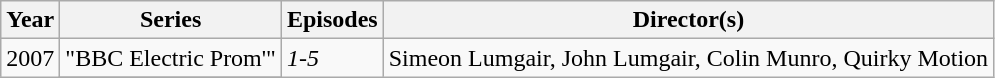<table class="wikitable">
<tr>
<th>Year</th>
<th>Series</th>
<th>Episodes</th>
<th>Director(s)</th>
</tr>
<tr>
<td rowspan="2">2007</td>
<td>"BBC Electric Prom'"</td>
<td rowspan="4"><em>1-5</em></td>
<td rowspan="8">Simeon Lumgair, John Lumgair, Colin Munro, Quirky Motion</td>
</tr>
<tr>
</tr>
</table>
